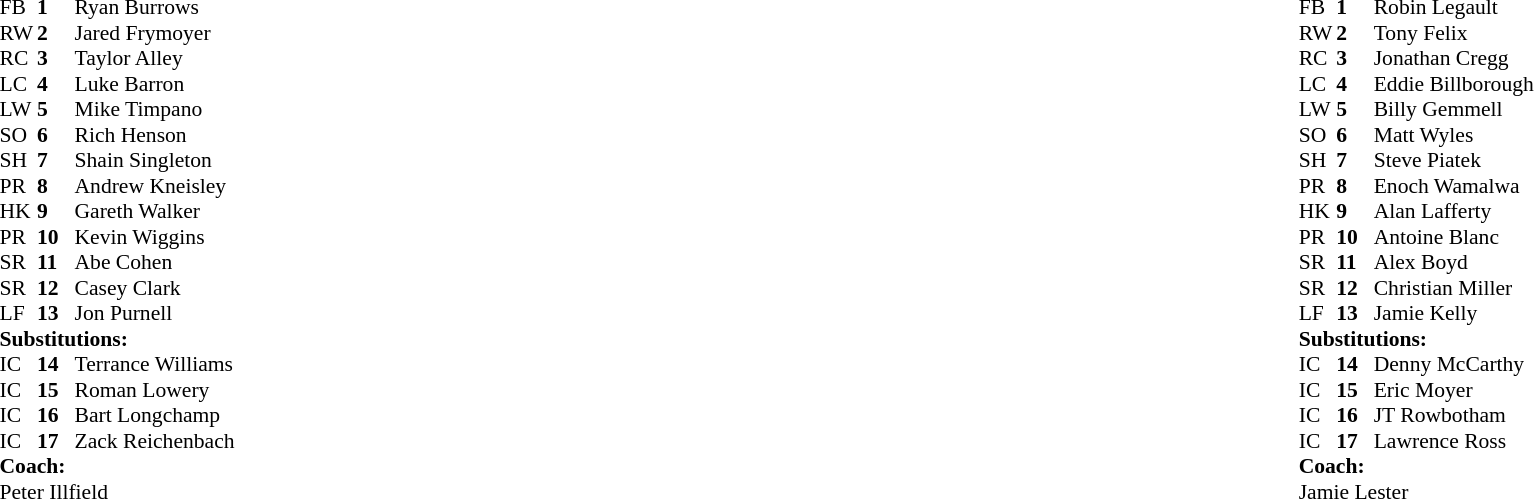<table width="100%">
<tr>
<td valign="top" width="50%"><br><table style="font-size: 90%" cellspacing="0"  class="collapsible collapsed" cellpadding="0">
<tr>
<th width="25"></th>
<th width="25"></th>
</tr>
<tr>
<td>FB</td>
<td><strong>1</strong></td>
<td>Ryan Burrows</td>
</tr>
<tr>
<td>RW</td>
<td><strong>2</strong></td>
<td>Jared Frymoyer</td>
</tr>
<tr>
<td>RC</td>
<td><strong>3</strong></td>
<td>Taylor Alley</td>
</tr>
<tr>
<td>LC</td>
<td><strong>4</strong></td>
<td>Luke Barron</td>
</tr>
<tr>
<td>LW</td>
<td><strong>5</strong></td>
<td>Mike Timpano</td>
</tr>
<tr>
<td>SO</td>
<td><strong>6</strong></td>
<td>Rich Henson</td>
</tr>
<tr>
<td>SH</td>
<td><strong>7</strong></td>
<td>Shain Singleton</td>
</tr>
<tr>
<td>PR</td>
<td><strong>8</strong></td>
<td>Andrew Kneisley</td>
</tr>
<tr>
<td>HK</td>
<td><strong>9</strong></td>
<td>Gareth Walker</td>
</tr>
<tr>
<td>PR</td>
<td><strong>10</strong></td>
<td>Kevin Wiggins</td>
</tr>
<tr>
<td>SR</td>
<td><strong>11</strong></td>
<td>Abe Cohen</td>
</tr>
<tr>
<td>SR</td>
<td><strong>12</strong></td>
<td>Casey Clark</td>
</tr>
<tr>
<td>LF</td>
<td><strong>13</strong></td>
<td>Jon Purnell</td>
</tr>
<tr>
<td colspan=3><strong>Substitutions:</strong></td>
</tr>
<tr>
<td>IC</td>
<td><strong>14</strong></td>
<td>Terrance Williams</td>
</tr>
<tr>
<td>IC</td>
<td><strong>15</strong></td>
<td>Roman Lowery</td>
</tr>
<tr>
<td>IC</td>
<td><strong>16</strong></td>
<td>Bart Longchamp</td>
</tr>
<tr>
<td>IC</td>
<td><strong>17</strong></td>
<td>Zack Reichenbach</td>
</tr>
<tr>
<td colspan=3><strong>Coach:</strong></td>
</tr>
<tr>
<td colspan="4">Peter Illfield</td>
</tr>
</table>
</td>
<td valign="top" width="50%"><br><table style="font-size: 90%" cellspacing="0" class="collapsible collapsed" cellpadding="0" align="center">
<tr>
<th width="25"></th>
<th width="25"></th>
</tr>
<tr>
<td>FB</td>
<td><strong>1</strong></td>
<td>Robin Legault</td>
</tr>
<tr>
<td>RW</td>
<td><strong>2</strong></td>
<td>Tony Felix</td>
</tr>
<tr>
<td>RC</td>
<td><strong>3</strong></td>
<td>Jonathan Cregg</td>
</tr>
<tr>
<td>LC</td>
<td><strong>4</strong></td>
<td>Eddie Billborough</td>
</tr>
<tr>
<td>LW</td>
<td><strong>5</strong></td>
<td>Billy Gemmell</td>
</tr>
<tr>
<td>SO</td>
<td><strong>6</strong></td>
<td>Matt Wyles</td>
</tr>
<tr>
<td>SH</td>
<td><strong>7</strong></td>
<td>Steve Piatek</td>
</tr>
<tr>
<td>PR</td>
<td><strong>8</strong></td>
<td>Enoch Wamalwa</td>
</tr>
<tr>
<td>HK</td>
<td><strong>9</strong></td>
<td>Alan Lafferty</td>
</tr>
<tr>
<td>PR</td>
<td><strong>10</strong></td>
<td>Antoine Blanc</td>
</tr>
<tr>
<td>SR</td>
<td><strong>11</strong></td>
<td>Alex Boyd</td>
</tr>
<tr>
<td>SR</td>
<td><strong>12</strong></td>
<td>Christian Miller</td>
</tr>
<tr>
<td>LF</td>
<td><strong>13</strong></td>
<td>Jamie Kelly</td>
</tr>
<tr>
<td colspan=3><strong>Substitutions:</strong></td>
</tr>
<tr>
<td>IC</td>
<td><strong>14</strong></td>
<td>Denny McCarthy</td>
</tr>
<tr>
<td>IC</td>
<td><strong>15</strong></td>
<td>Eric Moyer</td>
</tr>
<tr>
<td>IC</td>
<td><strong>16</strong></td>
<td>JT Rowbotham</td>
</tr>
<tr>
<td>IC</td>
<td><strong>17</strong></td>
<td>Lawrence Ross</td>
</tr>
<tr>
<td colspan=3><strong>Coach:</strong></td>
</tr>
<tr>
<td colspan="4">Jamie Lester</td>
</tr>
</table>
</td>
</tr>
</table>
